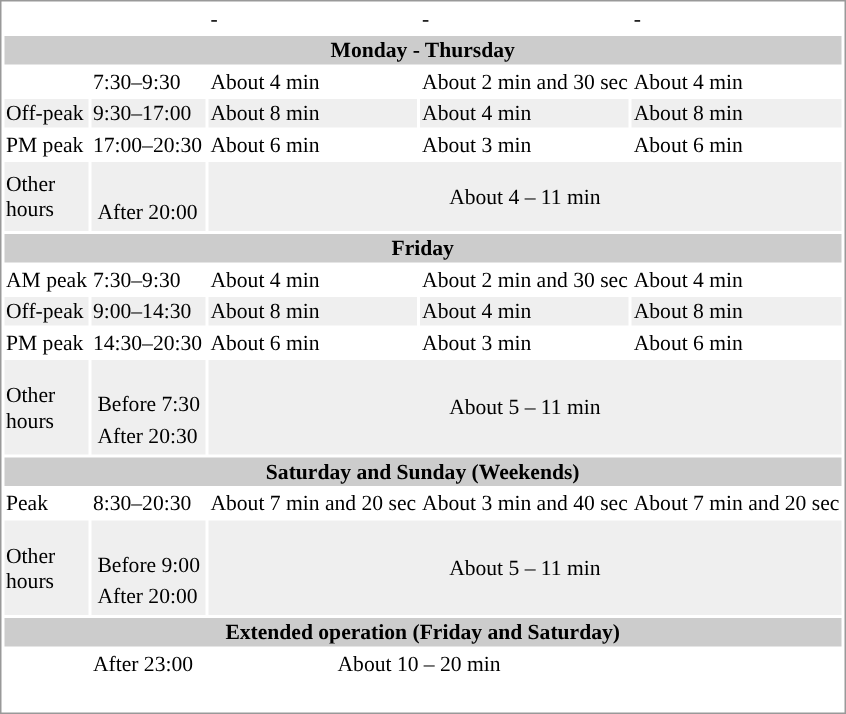<table border=0 style="border:1px solid #999;background-color:white;text-align:left;font-size:90%" class="mw-collapsible">
<tr>
<td colspan=2></td>
<td> - <br> </td>
<td> - <br> </td>
<td> - <br> </td>
</tr>
<tr bgcolor=#cccccc>
<th colspan=5 align=center>Monday - Thursday</th>
</tr>
<tr>
<td></td>
<td>7:30–9:30</td>
<td>About 4 min</td>
<td>About 2 min and 30 sec</td>
<td>About 4 min</td>
</tr>
<tr bgcolor=#EFEFEF>
<td>Off-peak</td>
<td>9:30–17:00</td>
<td>About 8 min</td>
<td>About 4 min</td>
<td>About 8 min</td>
</tr>
<tr>
<td>PM peak</td>
<td>17:00–20:30</td>
<td>About 6 min</td>
<td>About 3 min</td>
<td>About 6 min</td>
</tr>
<tr bgcolor=#EFEFEF>
<td>Other<br> hours</td>
<td><br><table>
<tr>
<td></td>
</tr>
<tr>
<td>After 20:00</td>
</tr>
</table>
</td>
<td colspan="3" align="center">About 4 – 11 min</td>
</tr>
<tr bgcolor=#cccccc>
<th colspan=5 align=center>Friday</th>
</tr>
<tr>
<td>AM peak</td>
<td>7:30–9:30</td>
<td>About 4 min</td>
<td>About 2 min and 30 sec</td>
<td>About 4 min</td>
</tr>
<tr bgcolor=#EFEFEF>
<td>Off-peak</td>
<td>9:00–14:30</td>
<td>About 8 min</td>
<td>About 4 min</td>
<td>About 8 min</td>
</tr>
<tr>
<td>PM peak</td>
<td>14:30–20:30</td>
<td>About 6 min</td>
<td>About 3 min</td>
<td>About 6 min</td>
</tr>
<tr bgcolor=#EFEFEF>
<td>Other<br> hours</td>
<td><br><table>
<tr bgcolor=#EFEFEF>
<td>Before 7:30</td>
</tr>
<tr>
<td>After 20:30</td>
</tr>
</table>
</td>
<td colspan="3" align="center">About 5 – 11 min</td>
</tr>
<tr bgcolor=#cccccc>
<th colspan=5 align=center>Saturday and Sunday (Weekends)</th>
</tr>
<tr>
<td>Peak</td>
<td>8:30–20:30</td>
<td>About 7 min and 20 sec</td>
<td>About 3 min and 40 sec</td>
<td>About 7 min and 20 sec</td>
</tr>
<tr bgcolor=#EFEFEF>
<td>Other<br> hours</td>
<td><br><table>
<tr>
<td>Before 9:00</td>
</tr>
<tr>
<td>After 20:00</td>
</tr>
</table>
</td>
<td colspan="3" align="center">About 5 – 11 min</td>
</tr>
<tr bgcolor=#cccccc>
<th colspan=5 align=center>Extended operation (Friday and Saturday)</th>
</tr>
<tr>
<td></td>
<td>After 23:00</td>
<td colspan="2" align="center">About 10 – 20 min</td>
</tr>
<tr style="background:#">
<td colspan = "5"><br></onlyinclude></td>
</tr>
</table>
